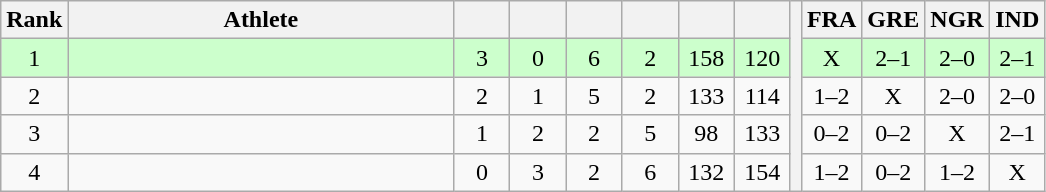<table class="wikitable" style="text-align:center">
<tr>
<th>Rank</th>
<th width=250>Athlete</th>
<th width=30></th>
<th width=30></th>
<th width=30></th>
<th width=30></th>
<th width=30></th>
<th width=30></th>
<th rowspan=5></th>
<th width=30>FRA</th>
<th width=30>GRE</th>
<th width=30>NGR</th>
<th width=30>IND</th>
</tr>
<tr style="background-color:#ccffcc;">
<td>1</td>
<td align=left></td>
<td>3</td>
<td>0</td>
<td>6</td>
<td>2</td>
<td>158</td>
<td>120</td>
<td>X</td>
<td>2–1</td>
<td>2–0</td>
<td>2–1</td>
</tr>
<tr>
<td>2</td>
<td align=left></td>
<td>2</td>
<td>1</td>
<td>5</td>
<td>2</td>
<td>133</td>
<td>114</td>
<td>1–2</td>
<td>X</td>
<td>2–0</td>
<td>2–0</td>
</tr>
<tr>
<td>3</td>
<td align=left></td>
<td>1</td>
<td>2</td>
<td>2</td>
<td>5</td>
<td>98</td>
<td>133</td>
<td>0–2</td>
<td>0–2</td>
<td>X</td>
<td>2–1</td>
</tr>
<tr>
<td>4</td>
<td align=left></td>
<td>0</td>
<td>3</td>
<td>2</td>
<td>6</td>
<td>132</td>
<td>154</td>
<td>1–2</td>
<td>0–2</td>
<td>1–2</td>
<td>X</td>
</tr>
</table>
